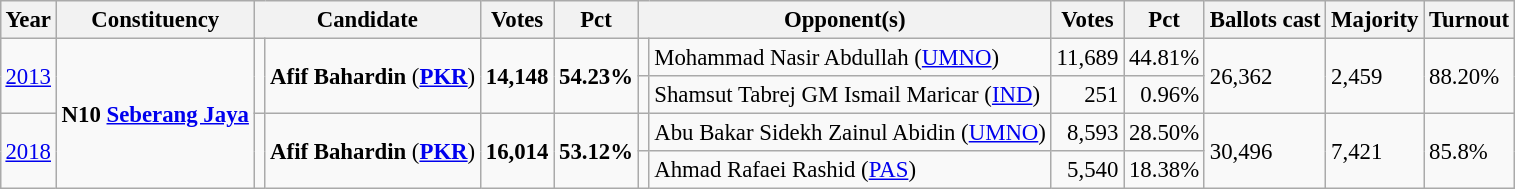<table class="wikitable" style="margin:0.5em ; font-size:95%">
<tr>
<th>Year</th>
<th>Constituency</th>
<th colspan=2>Candidate</th>
<th>Votes</th>
<th>Pct</th>
<th colspan=2>Opponent(s)</th>
<th>Votes</th>
<th>Pct</th>
<th>Ballots cast</th>
<th>Majority</th>
<th>Turnout</th>
</tr>
<tr>
<td rowspan="2"><a href='#'>2013</a></td>
<td rowspan="4"><strong>N10 <a href='#'>Seberang Jaya</a></strong></td>
<td rowspan="2"></td>
<td rowspan="2"><strong>Afif Bahardin</strong> (<a href='#'><strong>PKR</strong></a>)</td>
<td rowspan="2" align=right><strong>14,148</strong></td>
<td rowspan="2"><strong>54.23%</strong></td>
<td></td>
<td>Mohammad Nasir Abdullah (<a href='#'>UMNO</a>)</td>
<td align="right">11,689</td>
<td>44.81%</td>
<td rowspan="2">26,362</td>
<td rowspan="2">2,459</td>
<td rowspan="2">88.20%</td>
</tr>
<tr>
<td></td>
<td>Shamsut Tabrej GM Ismail Maricar (<a href='#'>IND</a>)</td>
<td align="right">251</td>
<td align=right>0.96%</td>
</tr>
<tr>
<td rowspan="2"><a href='#'>2018</a></td>
<td rowspan="2" ></td>
<td rowspan="2"><strong>Afif Bahardin</strong> (<a href='#'><strong>PKR</strong></a>)</td>
<td rowspan="2" align=right><strong>16,014</strong></td>
<td rowspan="2"><strong>53.12%</strong></td>
<td></td>
<td>Abu Bakar Sidekh Zainul Abidin (<a href='#'>UMNO</a>)</td>
<td align="right">8,593</td>
<td>28.50%</td>
<td rowspan="2">30,496</td>
<td rowspan="2">7,421</td>
<td rowspan="2">85.8%</td>
</tr>
<tr>
<td></td>
<td>Ahmad Rafaei Rashid (<a href='#'>PAS</a>)</td>
<td align="right">5,540</td>
<td>18.38%</td>
</tr>
</table>
